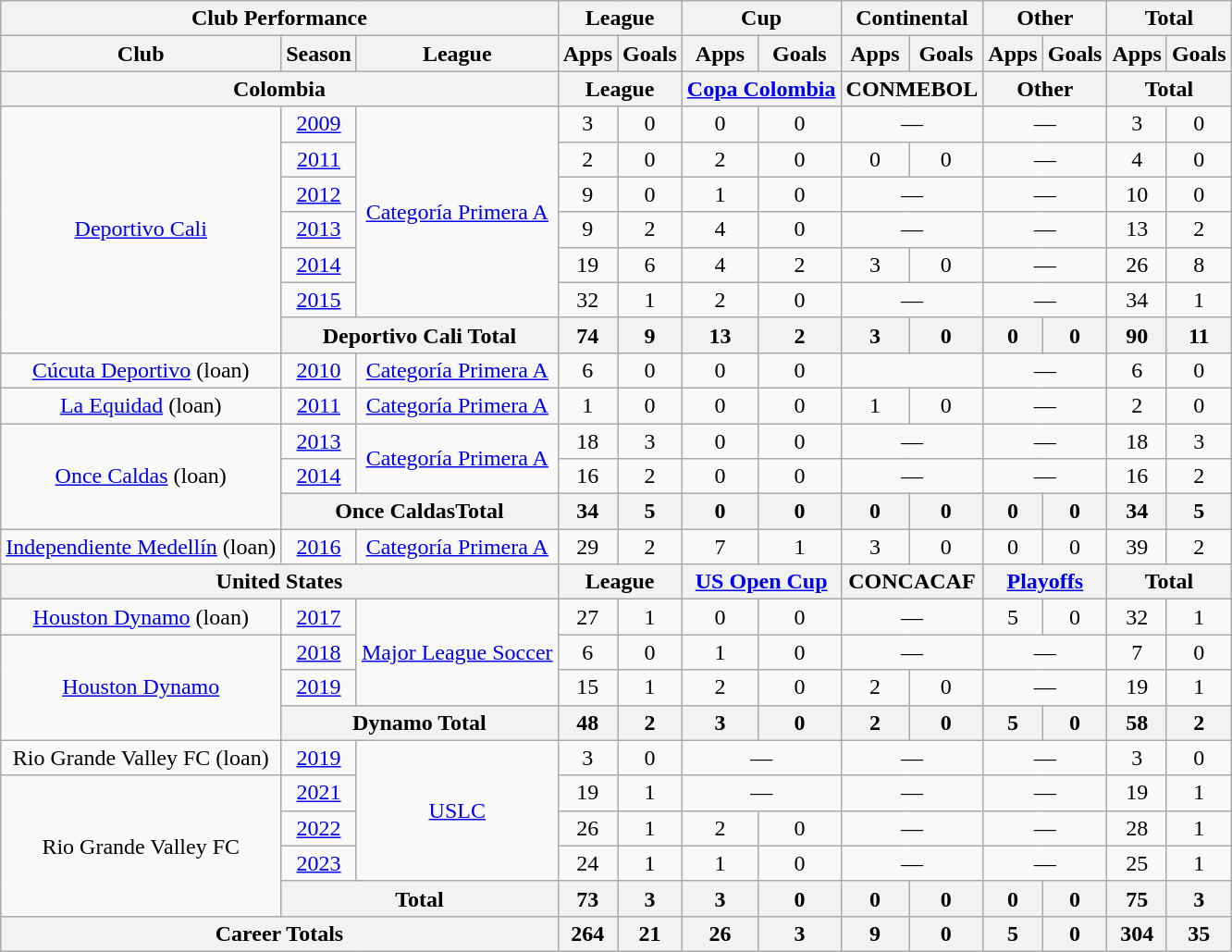<table class="wikitable" style="text-align:center">
<tr>
<th colspan="3">Club Performance</th>
<th colspan="2">League</th>
<th colspan="2">Cup</th>
<th colspan="2">Continental</th>
<th colspan="2">Other</th>
<th colspan="2">Total</th>
</tr>
<tr>
<th>Club</th>
<th>Season</th>
<th>League</th>
<th>Apps</th>
<th>Goals</th>
<th>Apps</th>
<th>Goals</th>
<th>Apps</th>
<th>Goals</th>
<th>Apps</th>
<th>Goals</th>
<th>Apps</th>
<th>Goals</th>
</tr>
<tr>
<th colspan="3">Colombia</th>
<th colspan="2">League</th>
<th colspan="2"><a href='#'>Copa Colombia</a></th>
<th colspan="2">CONMEBOL</th>
<th colspan="2">Other</th>
<th colspan="2">Total</th>
</tr>
<tr>
<td rowspan="7"><a href='#'>Deportivo Cali</a></td>
<td><a href='#'>2009</a></td>
<td rowspan="6"><a href='#'>Categoría Primera A</a></td>
<td>3</td>
<td>0</td>
<td>0</td>
<td>0</td>
<td colspan="2">—</td>
<td colspan="2">—</td>
<td>3</td>
<td>0</td>
</tr>
<tr>
<td><a href='#'>2011</a></td>
<td>2</td>
<td>0</td>
<td>2</td>
<td>0</td>
<td>0</td>
<td>0</td>
<td colspan="2">—</td>
<td>4</td>
<td>0</td>
</tr>
<tr>
<td><a href='#'>2012</a></td>
<td>9</td>
<td>0</td>
<td>1</td>
<td>0</td>
<td colspan="2">—</td>
<td colspan="2">—</td>
<td>10</td>
<td>0</td>
</tr>
<tr>
<td><a href='#'>2013</a></td>
<td>9</td>
<td>2</td>
<td>4</td>
<td>0</td>
<td colspan="2">—</td>
<td colspan="2">—</td>
<td>13</td>
<td>2</td>
</tr>
<tr>
<td><a href='#'>2014</a></td>
<td>19</td>
<td>6</td>
<td>4</td>
<td>2</td>
<td>3</td>
<td>0</td>
<td colspan="2">—</td>
<td>26</td>
<td>8</td>
</tr>
<tr>
<td><a href='#'>2015</a></td>
<td>32</td>
<td>1</td>
<td>2</td>
<td>0</td>
<td colspan="2">—</td>
<td colspan="2">—</td>
<td>34</td>
<td>1</td>
</tr>
<tr>
<th colspan="2">Deportivo Cali Total</th>
<th>74</th>
<th>9</th>
<th>13</th>
<th>2</th>
<th>3</th>
<th>0</th>
<th>0</th>
<th>0</th>
<th>90</th>
<th>11</th>
</tr>
<tr>
<td><a href='#'>Cúcuta Deportivo</a> (loan)</td>
<td><a href='#'>2010</a></td>
<td><a href='#'>Categoría Primera A</a></td>
<td>6</td>
<td>0</td>
<td>0</td>
<td>0</td>
<td colspan="2"></td>
<td colspan="2">—</td>
<td>6</td>
<td>0</td>
</tr>
<tr>
<td><a href='#'>La Equidad</a> (loan)</td>
<td><a href='#'>2011</a></td>
<td><a href='#'>Categoría Primera A</a></td>
<td>1</td>
<td>0</td>
<td>0</td>
<td>0</td>
<td>1</td>
<td>0</td>
<td colspan="2">—</td>
<td>2</td>
<td>0</td>
</tr>
<tr>
<td rowspan="3"><a href='#'>Once Caldas</a> (loan)</td>
<td><a href='#'>2013</a></td>
<td rowspan="2"><a href='#'>Categoría Primera A</a></td>
<td>18</td>
<td>3</td>
<td>0</td>
<td>0</td>
<td colspan="2">—</td>
<td colspan="2">—</td>
<td>18</td>
<td>3</td>
</tr>
<tr>
<td><a href='#'>2014</a></td>
<td>16</td>
<td>2</td>
<td>0</td>
<td>0</td>
<td colspan="2">—</td>
<td colspan="2">—</td>
<td>16</td>
<td>2</td>
</tr>
<tr>
<th colspan="2">Once CaldasTotal</th>
<th>34</th>
<th>5</th>
<th>0</th>
<th>0</th>
<th>0</th>
<th>0</th>
<th>0</th>
<th>0</th>
<th>34</th>
<th>5</th>
</tr>
<tr>
<td><a href='#'>Independiente Medellín</a> (loan)</td>
<td><a href='#'>2016</a></td>
<td><a href='#'>Categoría Primera A</a></td>
<td>29</td>
<td>2</td>
<td>7</td>
<td>1</td>
<td>3</td>
<td>0</td>
<td>0</td>
<td>0</td>
<td>39</td>
<td>2</td>
</tr>
<tr>
<th colspan="3">United States</th>
<th colspan="2">League</th>
<th colspan="2"><a href='#'>US Open Cup</a></th>
<th colspan="2">CONCACAF</th>
<th colspan="2"><a href='#'>Playoffs</a></th>
<th colspan="2">Total</th>
</tr>
<tr>
<td><a href='#'>Houston Dynamo</a> (loan)</td>
<td><a href='#'>2017</a></td>
<td rowspan="3"><a href='#'>Major League Soccer</a></td>
<td>27</td>
<td>1</td>
<td>0</td>
<td>0</td>
<td colspan="2">—</td>
<td>5</td>
<td>0</td>
<td>32</td>
<td>1</td>
</tr>
<tr>
<td rowspan="3"><a href='#'>Houston Dynamo</a></td>
<td><a href='#'>2018</a></td>
<td>6</td>
<td>0</td>
<td>1</td>
<td>0</td>
<td colspan="2">—</td>
<td colspan="2">—</td>
<td>7</td>
<td>0</td>
</tr>
<tr>
<td><a href='#'>2019</a></td>
<td>15</td>
<td>1</td>
<td>2</td>
<td>0</td>
<td>2</td>
<td>0</td>
<td colspan="2">—</td>
<td>19</td>
<td>1</td>
</tr>
<tr>
<th colspan="2">Dynamo Total</th>
<th>48</th>
<th>2</th>
<th>3</th>
<th>0</th>
<th>2</th>
<th>0</th>
<th>5</th>
<th>0</th>
<th>58</th>
<th>2</th>
</tr>
<tr>
<td>Rio Grande Valley FC (loan)</td>
<td><a href='#'>2019</a></td>
<td rowspan=4><a href='#'>USLC</a></td>
<td>3</td>
<td>0</td>
<td colspan="2">—</td>
<td colspan="2">—</td>
<td colspan="2">—</td>
<td>3</td>
<td>0</td>
</tr>
<tr>
<td rowspan=4>Rio Grande Valley FC</td>
<td><a href='#'>2021</a></td>
<td>19</td>
<td>1</td>
<td colspan="2">—</td>
<td colspan="2">—</td>
<td colspan="2">—</td>
<td>19</td>
<td>1</td>
</tr>
<tr>
<td><a href='#'>2022</a></td>
<td>26</td>
<td>1</td>
<td>2</td>
<td>0</td>
<td colspan="2">—</td>
<td colspan="2">—</td>
<td>28</td>
<td>1</td>
</tr>
<tr>
<td><a href='#'>2023</a></td>
<td>24</td>
<td>1</td>
<td>1</td>
<td>0</td>
<td colspan="2">—</td>
<td colspan="2">—</td>
<td>25</td>
<td>1</td>
</tr>
<tr>
<th colspan="2">Total</th>
<th>73</th>
<th>3</th>
<th>3</th>
<th>0</th>
<th>0</th>
<th>0</th>
<th>0</th>
<th>0</th>
<th>75</th>
<th>3</th>
</tr>
<tr>
<th colspan="3">Career Totals</th>
<th>264</th>
<th>21</th>
<th>26</th>
<th>3</th>
<th>9</th>
<th>0</th>
<th>5</th>
<th>0</th>
<th>304</th>
<th>35</th>
</tr>
</table>
